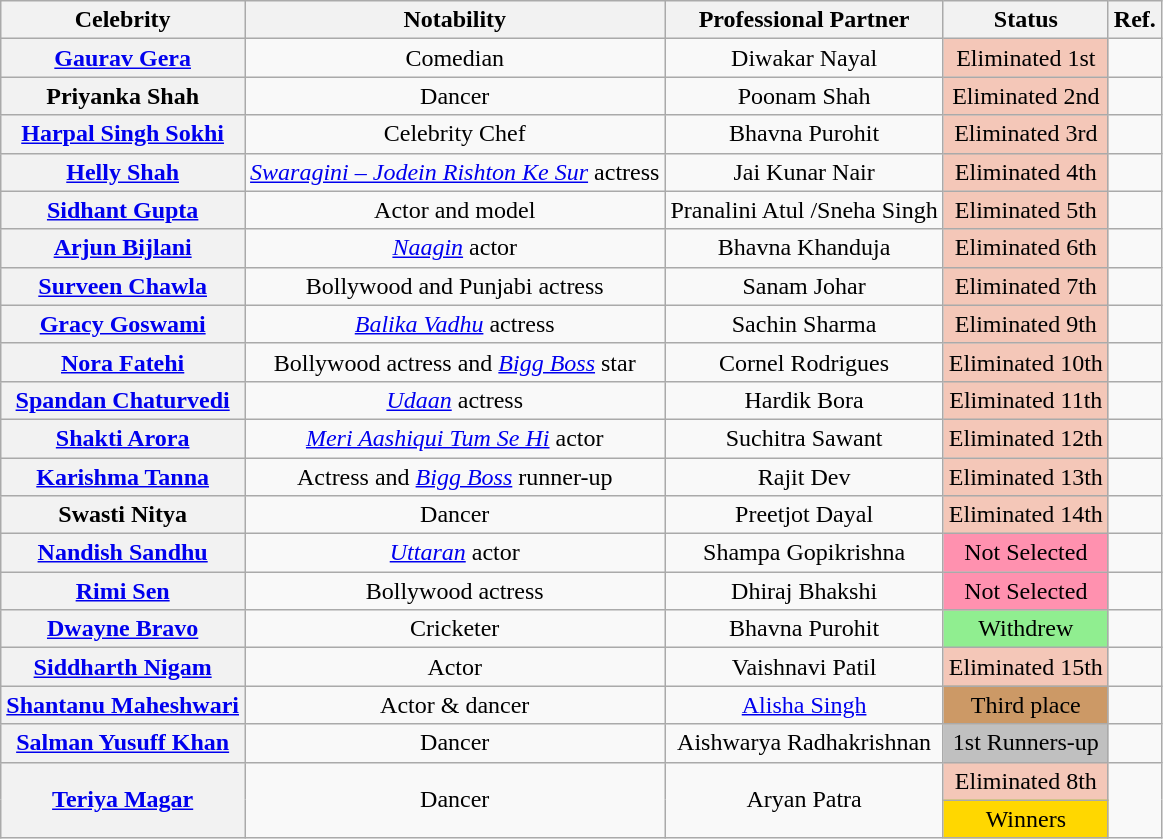<table class="wikitable" style="text-align:center;">
<tr>
<th>Celebrity</th>
<th>Notability</th>
<th>Professional Partner</th>
<th>Status</th>
<th>Ref.</th>
</tr>
<tr>
<th><a href='#'>Gaurav Gera</a></th>
<td>Comedian</td>
<td>Diwakar Nayal</td>
<td style="background:#f4c7b8">Eliminated 1st<br></td>
<td></td>
</tr>
<tr>
<th>Priyanka Shah</th>
<td>Dancer</td>
<td>Poonam Shah</td>
<td style="background:#f4c7b8">Eliminated 2nd<br></td>
<td></td>
</tr>
<tr>
<th><a href='#'>Harpal Singh Sokhi</a></th>
<td>Celebrity Chef</td>
<td>Bhavna Purohit</td>
<td style="background:#f4c7b8">Eliminated 3rd<br></td>
<td></td>
</tr>
<tr>
<th><a href='#'>Helly Shah</a></th>
<td><em><a href='#'>Swaragini – Jodein Rishton Ke Sur</a></em> actress</td>
<td>Jai Kunar Nair</td>
<td style="background:#f4c7b8">Eliminated  4th<br></td>
<td></td>
</tr>
<tr>
<th><a href='#'>Sidhant Gupta</a></th>
<td>Actor and model</td>
<td>Pranalini Atul /Sneha Singh</td>
<td style="background:#f4c7b8">Eliminated 5th<br></td>
<td></td>
</tr>
<tr>
<th><a href='#'>Arjun Bijlani</a></th>
<td><em><a href='#'>Naagin</a></em> actor</td>
<td>Bhavna Khanduja</td>
<td style="background:#f4c7b8">Eliminated 6th<br></td>
<td></td>
</tr>
<tr>
<th><a href='#'>Surveen Chawla</a></th>
<td>Bollywood and Punjabi actress</td>
<td>Sanam Johar</td>
<td style="background:#f4c7b8">Eliminated 7th<br></td>
<td></td>
</tr>
<tr>
<th><a href='#'>Gracy Goswami</a></th>
<td><em><a href='#'>Balika Vadhu</a></em> actress</td>
<td>Sachin Sharma</td>
<td style="background:#f4c7b8">Eliminated 9th<br></td>
<td></td>
</tr>
<tr>
<th><a href='#'>Nora Fatehi</a></th>
<td>Bollywood actress and <em><a href='#'>Bigg Boss</a></em> star</td>
<td>Cornel Rodrigues</td>
<td style="background:#f4c7b8">Eliminated 10th<br></td>
<td></td>
</tr>
<tr>
<th><a href='#'>Spandan Chaturvedi</a></th>
<td><em><a href='#'>Udaan</a></em> actress</td>
<td>Hardik Bora</td>
<td style="background:#f4c7b8">Eliminated 11th<br></td>
<td></td>
</tr>
<tr>
<th><a href='#'>Shakti Arora</a></th>
<td><em><a href='#'>Meri Aashiqui Tum Se Hi</a></em> actor</td>
<td>Suchitra Sawant</td>
<td style="background:#f4c7b8">Eliminated 12th<br></td>
<td></td>
</tr>
<tr>
<th><a href='#'>Karishma Tanna</a></th>
<td>Actress and <em><a href='#'>Bigg Boss</a></em> runner-up</td>
<td>Rajit Dev</td>
<td style="background:#f4c7b8">Eliminated 13th<br></td>
<td></td>
</tr>
<tr>
<th>Swasti Nitya</th>
<td>Dancer</td>
<td>Preetjot Dayal</td>
<td style="background:#f4c7b8">Eliminated 14th<br></td>
<td></td>
</tr>
<tr>
<th><a href='#'>Nandish Sandhu</a></th>
<td><em><a href='#'>Uttaran</a></em> actor</td>
<td>Shampa Gopikrishna</td>
<td bgcolor="FF91AF">Not Selected<br></td>
<td></td>
</tr>
<tr>
<th><a href='#'>Rimi Sen</a></th>
<td>Bollywood actress</td>
<td>Dhiraj Bhakshi</td>
<td bgcolor="FF91AF">Not Selected<br></td>
<td></td>
</tr>
<tr>
<th><a href='#'>Dwayne Bravo</a></th>
<td>Cricketer</td>
<td>Bhavna Purohit</td>
<td style="background: lightgreen">Withdrew<br></td>
<td></td>
</tr>
<tr>
<th><a href='#'>Siddharth Nigam</a></th>
<td>Actor</td>
<td>Vaishnavi Patil</td>
<td style="background:#f4c7b8">Eliminated 15th<br></td>
<td></td>
</tr>
<tr>
<th><a href='#'>Shantanu Maheshwari</a></th>
<td>Actor & dancer</td>
<td><a href='#'>Alisha Singh</a></td>
<td style="background:#c96;">Third place <br></td>
<td></td>
</tr>
<tr>
<th><a href='#'>Salman Yusuff Khan</a></th>
<td>Dancer</td>
<td>Aishwarya Radhakrishnan</td>
<td style="background:silver;">1st Runners-up <br></td>
<td></td>
</tr>
<tr>
<th rowspan="2"><a href='#'>Teriya Magar</a></th>
<td rowspan="2">Dancer</td>
<td rowspan="2">Aryan Patra</td>
<td style="background:#f4c7b8">Eliminated 8th<br></td>
<td rowspan="2"></td>
</tr>
<tr>
<td bgcolor="Gold">Winners<br></td>
</tr>
</table>
